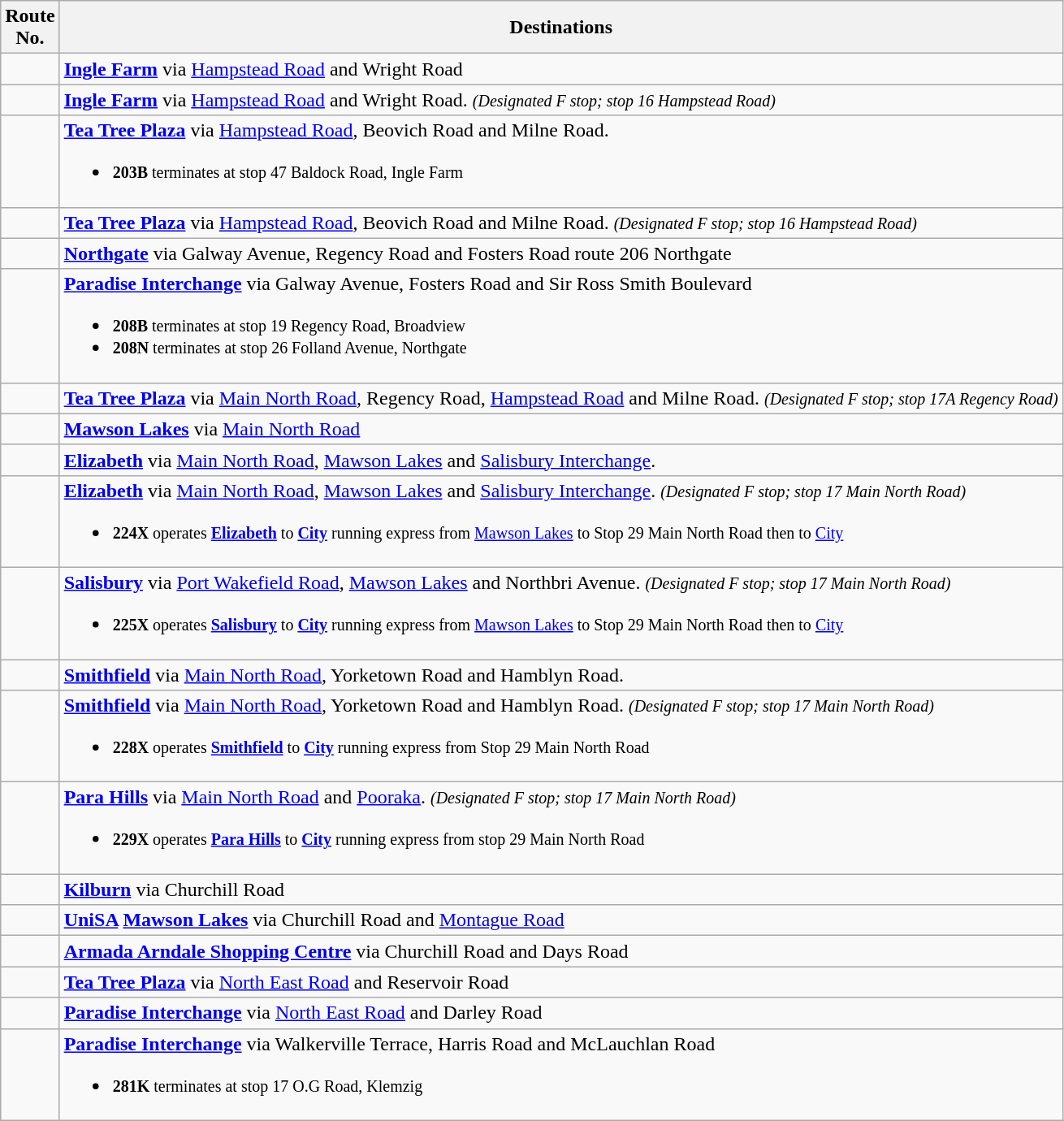<table class="wikitable">
<tr>
<th>Route<br>No.</th>
<th>Destinations</th>
</tr>
<tr>
<td></td>
<td><strong><a href='#'>Ingle Farm</a></strong> via <a href='#'>Hampstead Road</a> and Wright Road</td>
</tr>
<tr>
<td></td>
<td><strong><a href='#'>Ingle Farm</a></strong> via <a href='#'>Hampstead Road</a> and Wright Road. <small><em>(Designated F stop; stop 16 Hampstead Road)</em></small></td>
</tr>
<tr>
<td></td>
<td><strong><a href='#'>Tea Tree Plaza</a></strong> via <a href='#'>Hampstead Road</a>, Beovich Road and Milne Road.<br><ul><li><small><strong>203B</strong> terminates at stop 47 Baldock Road, Ingle Farm</small></li></ul></td>
</tr>
<tr>
<td></td>
<td><strong><a href='#'>Tea Tree Plaza</a></strong> via <a href='#'>Hampstead Road</a>, Beovich Road and Milne Road. <small><em>(Designated F stop; stop 16 Hampstead Road)</em></small></td>
</tr>
<tr>
<td></td>
<td><strong><a href='#'>Northgate</a></strong> via Galway Avenue, Regency Road and Fosters Road route 206 Northgate</td>
</tr>
<tr>
<td></td>
<td><strong><a href='#'>Paradise Interchange</a></strong> via Galway Avenue, Fosters Road and Sir Ross Smith Boulevard<br><ul><li><small><strong>208B</strong> terminates at stop 19 Regency Road, Broadview</small></li><li><small><strong>208N</strong> terminates at stop 26 Folland Avenue, Northgate</small></li></ul></td>
</tr>
<tr>
<td></td>
<td><strong><a href='#'>Tea Tree Plaza</a></strong> via <a href='#'>Main North Road</a>, Regency Road, <a href='#'>Hampstead Road</a> and Milne Road. <small><em>(Designated F stop; stop 17A Regency Road)</em></small></td>
</tr>
<tr>
<td></td>
<td><strong><a href='#'>Mawson Lakes</a></strong> via <a href='#'>Main North Road</a></td>
</tr>
<tr>
<td></td>
<td><strong><a href='#'>Elizabeth</a></strong> via <a href='#'>Main North Road</a>, <a href='#'>Mawson Lakes</a> and <a href='#'>Salisbury Interchange</a>.</td>
</tr>
<tr>
<td></td>
<td><strong><a href='#'>Elizabeth</a></strong> via <a href='#'>Main North Road</a>, <a href='#'>Mawson Lakes</a> and <a href='#'>Salisbury Interchange</a>. <small><em>(Designated F stop; stop 17 Main North Road)</em></small><br><ul><li><small><strong>224X</strong> operates <strong><a href='#'>Elizabeth</a></strong> to <strong><a href='#'>City</a></strong> running express from <a href='#'>Mawson Lakes</a> to Stop 29 Main North Road then to <a href='#'>City</a></small></li></ul></td>
</tr>
<tr>
<td></td>
<td><strong><a href='#'>Salisbury</a></strong> via <a href='#'>Port Wakefield Road</a>, <a href='#'>Mawson Lakes</a> and Northbri Avenue. <small><em>(Designated F stop; stop 17 Main North Road)</em></small><br><ul><li><small><strong>225X</strong> operates <strong><a href='#'>Salisbury</a></strong> to <strong><a href='#'>City</a></strong> running express from <a href='#'>Mawson Lakes</a> to Stop 29 Main North Road then to <a href='#'>City</a></small></li></ul></td>
</tr>
<tr>
<td></td>
<td><strong><a href='#'>Smithfield</a></strong> via <a href='#'>Main North Road</a>, Yorketown Road and Hamblyn Road.</td>
</tr>
<tr>
<td></td>
<td><strong><a href='#'>Smithfield</a></strong> via <a href='#'>Main North Road</a>, Yorketown Road and Hamblyn Road. <small><em>(Designated F stop; stop 17 Main North Road)</em></small><br><ul><li><small><strong>228X</strong> operates <strong><a href='#'>Smithfield</a></strong> to <strong><a href='#'>City</a></strong> running express from Stop 29 Main North Road</small></li></ul></td>
</tr>
<tr>
<td></td>
<td><strong><a href='#'>Para Hills</a></strong> via <a href='#'>Main North Road</a> and <a href='#'>Pooraka</a>. <small><em>(Designated F stop; stop 17 Main North Road)</em></small><br><ul><li><small><strong>229X</strong> operates <strong><a href='#'>Para Hills</a></strong> to <strong><a href='#'>City</a></strong> running express from stop 29 Main North Road</small></li></ul></td>
</tr>
<tr>
<td></td>
<td><strong><a href='#'>Kilburn</a></strong> via Churchill Road</td>
</tr>
<tr>
<td></td>
<td><strong><a href='#'>UniSA</a> <a href='#'>Mawson Lakes</a></strong> via Churchill Road and <a href='#'>Montague Road</a></td>
</tr>
<tr>
<td></td>
<td><strong><a href='#'>Armada Arndale Shopping Centre</a></strong> via Churchill Road and Days Road</td>
</tr>
<tr>
<td></td>
<td><strong><a href='#'>Tea Tree Plaza</a></strong> via <a href='#'>North East Road</a> and Reservoir Road</td>
</tr>
<tr>
<td></td>
<td><strong><a href='#'>Paradise Interchange</a></strong> via <a href='#'>North East Road</a> and Darley Road</td>
</tr>
<tr>
<td></td>
<td><strong><a href='#'>Paradise Interchange</a></strong> via Walkerville Terrace, Harris Road and McLauchlan Road<br><ul><li><small><strong>281K</strong> terminates at stop 17 O.G Road, Klemzig</small></li></ul></td>
</tr>
</table>
